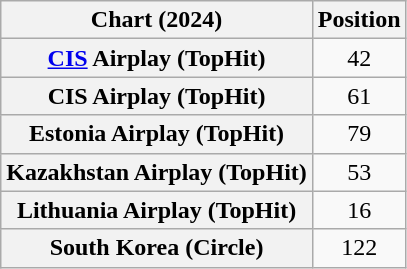<table class="wikitable sortable plainrowheaders" style="text-align:center">
<tr>
<th scope="col">Chart (2024)</th>
<th scope="col">Position</th>
</tr>
<tr>
<th scope="row"><a href='#'>CIS</a> Airplay (TopHit)</th>
<td>42</td>
</tr>
<tr>
<th scope="row">CIS Airplay (TopHit)<br></th>
<td>61</td>
</tr>
<tr>
<th scope="row">Estonia Airplay (TopHit)</th>
<td>79</td>
</tr>
<tr>
<th scope="row">Kazakhstan Airplay (TopHit)</th>
<td>53</td>
</tr>
<tr>
<th scope="row">Lithuania Airplay (TopHit)</th>
<td>16</td>
</tr>
<tr>
<th scope="row">South Korea (Circle)</th>
<td>122</td>
</tr>
</table>
